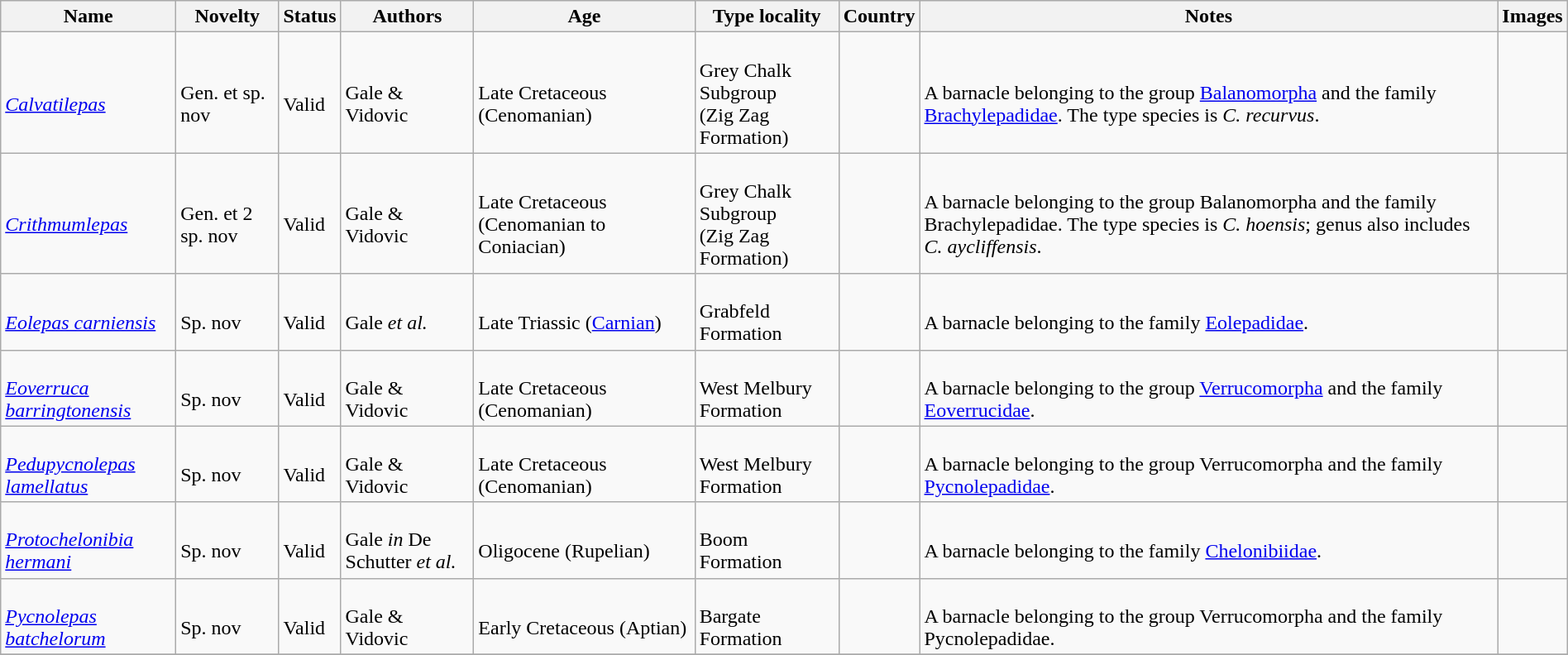<table class="wikitable sortable" align="center" width="100%">
<tr>
<th>Name</th>
<th>Novelty</th>
<th>Status</th>
<th>Authors</th>
<th>Age</th>
<th>Type locality</th>
<th>Country</th>
<th>Notes</th>
<th>Images</th>
</tr>
<tr>
<td><br><em><a href='#'>Calvatilepas</a></em></td>
<td><br>Gen. et sp. nov</td>
<td><br>Valid</td>
<td><br>Gale & Vidovic</td>
<td><br>Late Cretaceous (Cenomanian)</td>
<td><br>Grey Chalk Subgroup<br>(Zig Zag Formation)</td>
<td><br></td>
<td><br>A barnacle belonging to the group <a href='#'>Balanomorpha</a> and the family <a href='#'>Brachylepadidae</a>. The type species is <em>C. recurvus</em>.</td>
<td></td>
</tr>
<tr>
<td><br><em><a href='#'>Crithmumlepas</a></em></td>
<td><br>Gen. et 2 sp. nov</td>
<td><br>Valid</td>
<td><br>Gale & Vidovic</td>
<td><br>Late Cretaceous (Cenomanian to Coniacian)</td>
<td><br>Grey Chalk Subgroup<br>(Zig Zag Formation)</td>
<td><br></td>
<td><br>A barnacle belonging to the group Balanomorpha and the family Brachylepadidae. The type species is <em>C. hoensis</em>; genus also includes <em>C. aycliffensis</em>.</td>
<td></td>
</tr>
<tr>
<td><br><em><a href='#'>Eolepas carniensis</a></em></td>
<td><br>Sp. nov</td>
<td><br>Valid</td>
<td><br>Gale <em>et al.</em></td>
<td><br>Late Triassic (<a href='#'>Carnian</a>)</td>
<td><br>Grabfeld Formation</td>
<td><br></td>
<td><br>A barnacle belonging to the family <a href='#'>Eolepadidae</a>.</td>
<td></td>
</tr>
<tr>
<td><br><em><a href='#'>Eoverruca barringtonensis</a></em></td>
<td><br>Sp. nov</td>
<td><br>Valid</td>
<td><br>Gale & Vidovic</td>
<td><br>Late Cretaceous (Cenomanian)</td>
<td><br>West Melbury Formation</td>
<td><br></td>
<td><br>A barnacle belonging to the group <a href='#'>Verrucomorpha</a> and the family <a href='#'>Eoverrucidae</a>.</td>
<td></td>
</tr>
<tr>
<td><br><em><a href='#'>Pedupycnolepas lamellatus</a></em></td>
<td><br>Sp. nov</td>
<td><br>Valid</td>
<td><br>Gale & Vidovic</td>
<td><br>Late Cretaceous (Cenomanian)</td>
<td><br>West Melbury Formation</td>
<td><br></td>
<td><br>A barnacle belonging to the group Verrucomorpha and the family <a href='#'>Pycnolepadidae</a>.</td>
<td></td>
</tr>
<tr>
<td><br><em><a href='#'>Protochelonibia hermani</a></em></td>
<td><br>Sp. nov</td>
<td><br>Valid</td>
<td><br>Gale <em>in</em> De Schutter <em>et al.</em></td>
<td><br>Oligocene (Rupelian)</td>
<td><br>Boom Formation</td>
<td><br></td>
<td><br>A barnacle belonging to the family <a href='#'>Chelonibiidae</a>.</td>
<td></td>
</tr>
<tr>
<td><br><em><a href='#'>Pycnolepas batchelorum</a></em></td>
<td><br>Sp. nov</td>
<td><br>Valid</td>
<td><br>Gale & Vidovic</td>
<td><br>Early Cretaceous (Aptian)</td>
<td><br>Bargate Formation</td>
<td><br></td>
<td><br>A barnacle belonging to the group Verrucomorpha and the family Pycnolepadidae.</td>
<td></td>
</tr>
<tr>
</tr>
</table>
